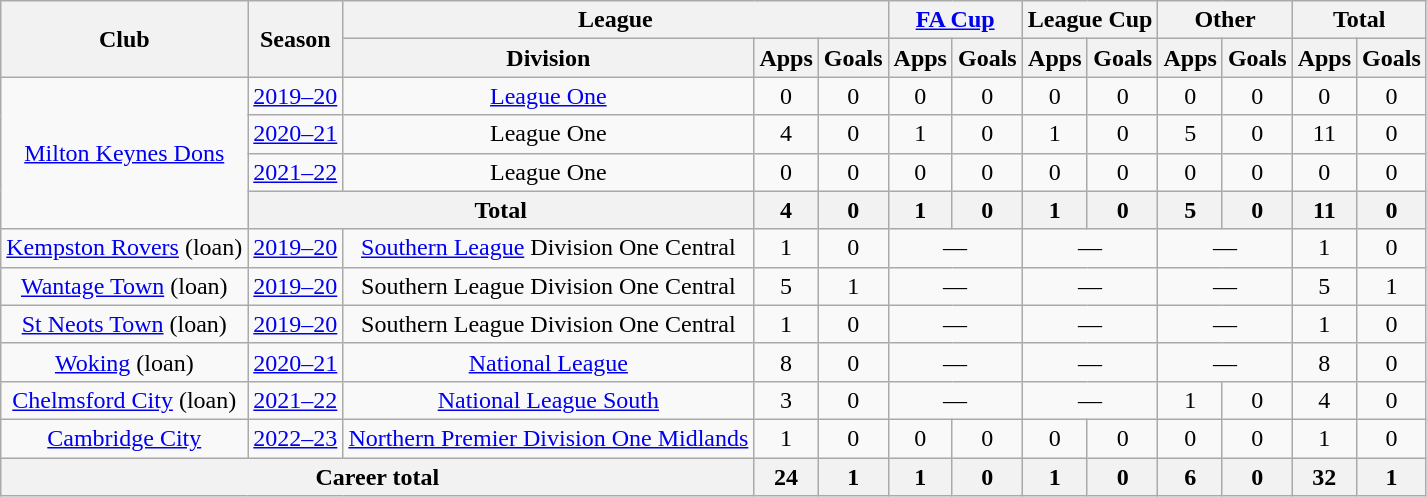<table class="wikitable" style="text-align:center">
<tr>
<th rowspan="2">Club</th>
<th rowspan="2">Season</th>
<th colspan="3">League</th>
<th colspan="2"><a href='#'>FA Cup</a></th>
<th colspan="2">League Cup</th>
<th colspan="2">Other</th>
<th colspan="2">Total</th>
</tr>
<tr>
<th>Division</th>
<th>Apps</th>
<th>Goals</th>
<th>Apps</th>
<th>Goals</th>
<th>Apps</th>
<th>Goals</th>
<th>Apps</th>
<th>Goals</th>
<th>Apps</th>
<th>Goals</th>
</tr>
<tr>
<td rowspan="4"><a href='#'>Milton Keynes Dons</a></td>
<td><a href='#'>2019–20</a></td>
<td><a href='#'>League One</a></td>
<td>0</td>
<td>0</td>
<td>0</td>
<td>0</td>
<td>0</td>
<td>0</td>
<td>0</td>
<td>0</td>
<td>0</td>
<td>0</td>
</tr>
<tr>
<td><a href='#'>2020–21</a></td>
<td>League One</td>
<td>4</td>
<td>0</td>
<td>1</td>
<td>0</td>
<td>1</td>
<td>0</td>
<td>5</td>
<td>0</td>
<td>11</td>
<td>0</td>
</tr>
<tr>
<td><a href='#'>2021–22</a></td>
<td>League One</td>
<td>0</td>
<td>0</td>
<td>0</td>
<td>0</td>
<td>0</td>
<td>0</td>
<td>0</td>
<td>0</td>
<td>0</td>
<td>0</td>
</tr>
<tr>
<th colspan="2">Total</th>
<th>4</th>
<th>0</th>
<th>1</th>
<th>0</th>
<th>1</th>
<th>0</th>
<th>5</th>
<th>0</th>
<th>11</th>
<th>0</th>
</tr>
<tr>
<td><a href='#'>Kempston Rovers</a> (loan)</td>
<td><a href='#'>2019–20</a></td>
<td><a href='#'>Southern League</a> Division One Central</td>
<td>1</td>
<td>0</td>
<td colspan="2">—</td>
<td colspan="2">—</td>
<td colspan="2">—</td>
<td>1</td>
<td>0</td>
</tr>
<tr>
<td><a href='#'>Wantage Town</a> (loan)</td>
<td><a href='#'>2019–20</a></td>
<td>Southern League Division One Central</td>
<td>5</td>
<td>1</td>
<td colspan="2">—</td>
<td colspan="2">—</td>
<td colspan="2">—</td>
<td>5</td>
<td>1</td>
</tr>
<tr>
<td><a href='#'>St Neots Town</a> (loan)</td>
<td><a href='#'>2019–20</a></td>
<td>Southern League Division One Central</td>
<td>1</td>
<td>0</td>
<td colspan="2">—</td>
<td colspan="2">—</td>
<td colspan="2">—</td>
<td>1</td>
<td>0</td>
</tr>
<tr>
<td><a href='#'>Woking</a> (loan)</td>
<td><a href='#'>2020–21</a></td>
<td><a href='#'>National League</a></td>
<td>8</td>
<td>0</td>
<td colspan="2">—</td>
<td colspan="2">—</td>
<td colspan="2">—</td>
<td>8</td>
<td>0</td>
</tr>
<tr>
<td><a href='#'>Chelmsford City</a> (loan)</td>
<td><a href='#'>2021–22</a></td>
<td><a href='#'>National League South</a></td>
<td>3</td>
<td>0</td>
<td colspan="2">—</td>
<td colspan="2">—</td>
<td>1</td>
<td>0</td>
<td>4</td>
<td>0</td>
</tr>
<tr>
<td><a href='#'>Cambridge City</a></td>
<td><a href='#'>2022–23</a></td>
<td><a href='#'>Northern Premier Division One Midlands</a></td>
<td>1</td>
<td>0</td>
<td>0</td>
<td>0</td>
<td>0</td>
<td>0</td>
<td>0</td>
<td>0</td>
<td>1</td>
<td>0</td>
</tr>
<tr>
<th colspan="3">Career total</th>
<th>24</th>
<th>1</th>
<th>1</th>
<th>0</th>
<th>1</th>
<th>0</th>
<th>6</th>
<th>0</th>
<th>32</th>
<th>1</th>
</tr>
</table>
